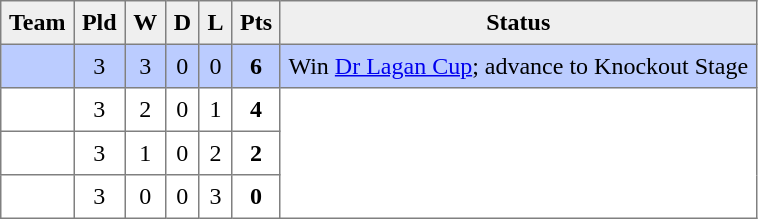<table style=border-collapse:collapse border=1 cellspacing=0 cellpadding=5>
<tr align=center bgcolor=#efefef>
<th>Team</th>
<th>Pld</th>
<th>W</th>
<th>D</th>
<th>L</th>
<th>Pts</th>
<th>Status</th>
</tr>
<tr align=center style="background:#bbccff;">
<td style="text-align:left;"> </td>
<td>3</td>
<td>3</td>
<td>0</td>
<td>0</td>
<td><strong>6</strong></td>
<td rowspan=1>Win <a href='#'>Dr Lagan Cup</a>; advance to Knockout Stage</td>
</tr>
<tr align=center style="background:#FFFFFF;">
<td style="text-align:left;"> </td>
<td>3</td>
<td>2</td>
<td>0</td>
<td>1</td>
<td><strong>4</strong></td>
<td rowspan=3></td>
</tr>
<tr align=center style="background:#FFFFFF;">
<td style="text-align:left;"> </td>
<td>3</td>
<td>1</td>
<td>0</td>
<td>2</td>
<td><strong>2</strong></td>
</tr>
<tr align=center style="background:#FFFFFF;">
<td style="text-align:left;"> </td>
<td>3</td>
<td>0</td>
<td>0</td>
<td>3</td>
<td><strong>0</strong></td>
</tr>
</table>
